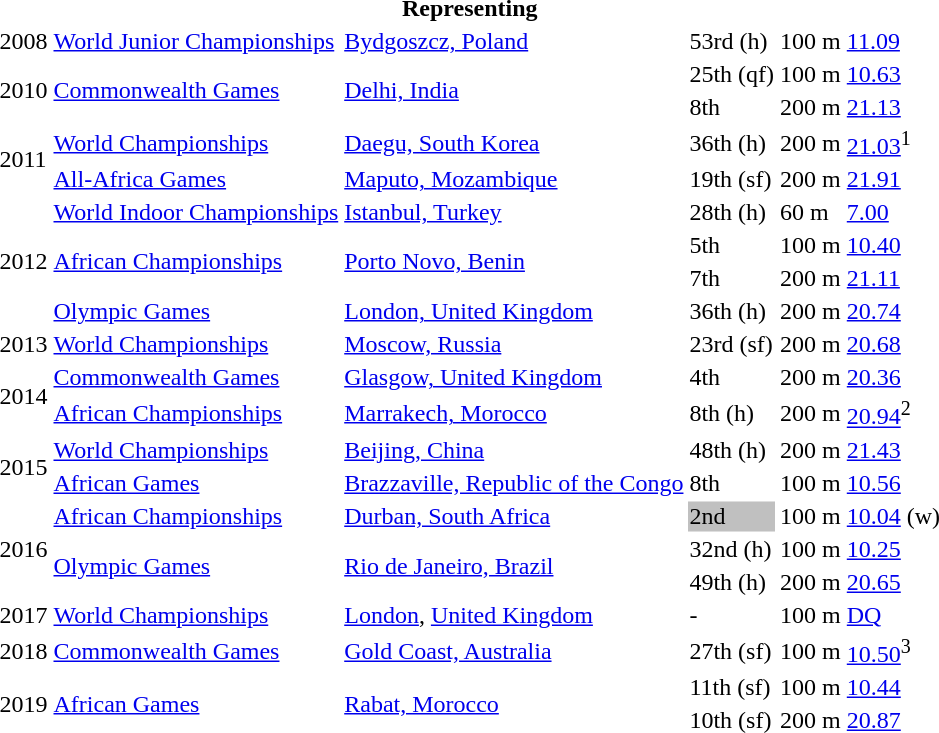<table>
<tr>
<th colspan="6">Representing </th>
</tr>
<tr>
<td>2008</td>
<td><a href='#'>World Junior Championships</a></td>
<td><a href='#'>Bydgoszcz, Poland</a></td>
<td>53rd (h)</td>
<td>100 m</td>
<td><a href='#'>11.09</a></td>
</tr>
<tr>
<td rowspan=2>2010</td>
<td rowspan=2><a href='#'>Commonwealth Games</a></td>
<td rowspan=2><a href='#'>Delhi, India</a></td>
<td>25th (qf)</td>
<td>100 m</td>
<td><a href='#'>10.63</a></td>
</tr>
<tr>
<td>8th</td>
<td>200 m</td>
<td><a href='#'>21.13</a></td>
</tr>
<tr>
<td rowspan=2>2011</td>
<td><a href='#'>World Championships</a></td>
<td><a href='#'>Daegu, South Korea</a></td>
<td>36th (h)</td>
<td>200 m</td>
<td><a href='#'>21.03</a><sup>1</sup></td>
</tr>
<tr>
<td><a href='#'>All-Africa Games</a></td>
<td><a href='#'>Maputo, Mozambique</a></td>
<td>19th (sf)</td>
<td>200 m</td>
<td><a href='#'>21.91</a></td>
</tr>
<tr>
<td rowspan=4>2012</td>
<td><a href='#'>World Indoor Championships</a></td>
<td><a href='#'>Istanbul, Turkey</a></td>
<td>28th (h)</td>
<td>60 m</td>
<td><a href='#'>7.00</a></td>
</tr>
<tr>
<td rowspan=2><a href='#'>African Championships</a></td>
<td rowspan=2><a href='#'>Porto Novo, Benin</a></td>
<td>5th</td>
<td>100 m</td>
<td><a href='#'>10.40</a></td>
</tr>
<tr>
<td>7th</td>
<td>200 m</td>
<td><a href='#'>21.11</a></td>
</tr>
<tr>
<td><a href='#'>Olympic Games</a></td>
<td><a href='#'>London, United Kingdom</a></td>
<td>36th (h)</td>
<td>200 m</td>
<td><a href='#'>20.74</a></td>
</tr>
<tr>
<td>2013</td>
<td><a href='#'>World Championships</a></td>
<td><a href='#'>Moscow, Russia</a></td>
<td>23rd (sf)</td>
<td>200 m</td>
<td><a href='#'>20.68</a></td>
</tr>
<tr>
<td rowspan=2>2014</td>
<td><a href='#'>Commonwealth Games</a></td>
<td><a href='#'>Glasgow, United Kingdom</a></td>
<td>4th</td>
<td>200 m</td>
<td><a href='#'>20.36</a></td>
</tr>
<tr>
<td><a href='#'>African Championships</a></td>
<td><a href='#'>Marrakech, Morocco</a></td>
<td>8th (h)</td>
<td>200 m</td>
<td><a href='#'>20.94</a><sup>2</sup></td>
</tr>
<tr>
<td rowspan=2>2015</td>
<td><a href='#'>World Championships</a></td>
<td><a href='#'>Beijing, China</a></td>
<td>48th (h)</td>
<td>200 m</td>
<td><a href='#'>21.43</a></td>
</tr>
<tr>
<td><a href='#'>African Games</a></td>
<td><a href='#'>Brazzaville, Republic of the Congo</a></td>
<td>8th</td>
<td>100 m</td>
<td><a href='#'>10.56</a></td>
</tr>
<tr>
<td rowspan=3>2016</td>
<td><a href='#'>African Championships</a></td>
<td><a href='#'>Durban, South Africa</a></td>
<td bgcolor=silver>2nd</td>
<td>100 m</td>
<td><a href='#'>10.04</a> (w)</td>
</tr>
<tr>
<td rowspan=2><a href='#'>Olympic Games</a></td>
<td rowspan=2><a href='#'>Rio de Janeiro, Brazil</a></td>
<td>32nd (h)</td>
<td>100 m</td>
<td><a href='#'>10.25</a></td>
</tr>
<tr>
<td>49th (h)</td>
<td>200 m</td>
<td><a href='#'>20.65</a></td>
</tr>
<tr>
<td>2017</td>
<td><a href='#'>World Championships</a></td>
<td><a href='#'>London</a>, <a href='#'>United Kingdom</a></td>
<td>-</td>
<td>100 m</td>
<td><a href='#'>DQ</a></td>
</tr>
<tr>
<td>2018</td>
<td><a href='#'>Commonwealth Games</a></td>
<td><a href='#'>Gold Coast, Australia</a></td>
<td>27th (sf)</td>
<td>100 m</td>
<td><a href='#'>10.50</a><sup>3</sup></td>
</tr>
<tr>
<td rowspan=2>2019</td>
<td rowspan=2><a href='#'>African Games</a></td>
<td rowspan=2><a href='#'>Rabat, Morocco</a></td>
<td>11th (sf)</td>
<td>100 m</td>
<td><a href='#'>10.44</a></td>
</tr>
<tr>
<td>10th (sf)</td>
<td>200 m</td>
<td><a href='#'>20.87</a></td>
</tr>
</table>
